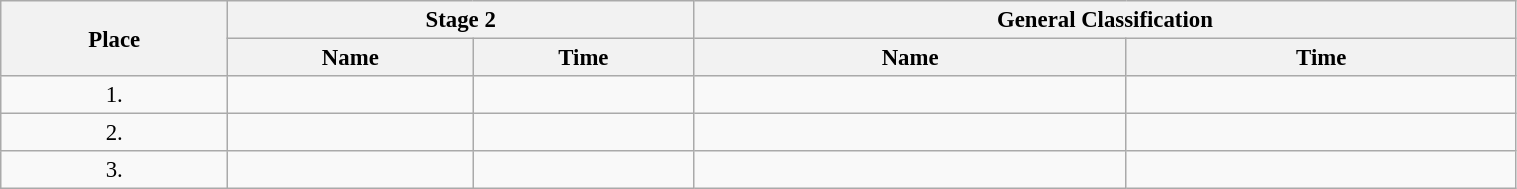<table class="wikitable"  style="font-size:95%; width:80%;">
<tr>
<th rowspan="2">Place</th>
<th colspan="2">Stage 2</th>
<th colspan="2">General Classification</th>
</tr>
<tr>
<th>Name</th>
<th>Time</th>
<th>Name</th>
<th>Time</th>
</tr>
<tr>
<td style="text-align:center;">1.</td>
<td></td>
<td></td>
<td></td>
<td></td>
</tr>
<tr>
<td style="text-align:center;">2.</td>
<td></td>
<td></td>
<td></td>
<td></td>
</tr>
<tr>
<td style="text-align:center;">3.</td>
<td></td>
<td></td>
<td></td>
<td></td>
</tr>
</table>
